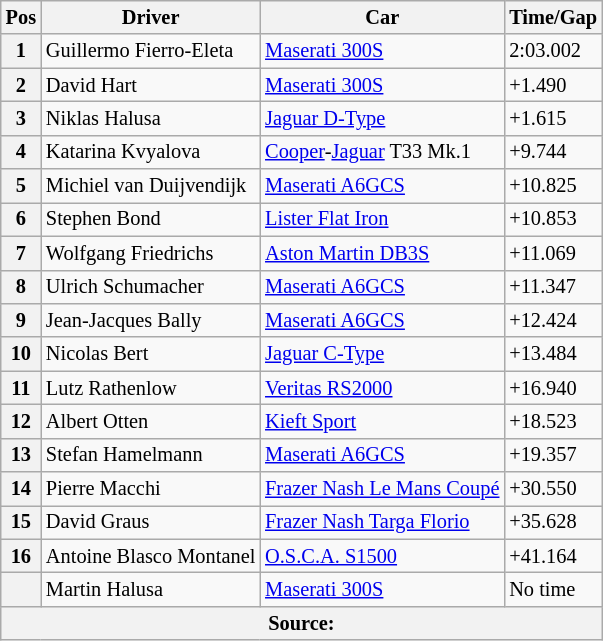<table class="wikitable" style="font-size: 85%;">
<tr>
<th>Pos</th>
<th>Driver</th>
<th>Car</th>
<th>Time/Gap</th>
</tr>
<tr>
<th>1</th>
<td> Guillermo Fierro-Eleta</td>
<td><a href='#'>Maserati 300S</a></td>
<td>2:03.002</td>
</tr>
<tr>
<th>2</th>
<td> David Hart</td>
<td><a href='#'>Maserati 300S</a></td>
<td>+1.490</td>
</tr>
<tr>
<th>3</th>
<td> Niklas Halusa</td>
<td><a href='#'>Jaguar D-Type</a></td>
<td>+1.615</td>
</tr>
<tr>
<th>4</th>
<td> Katarina Kvyalova</td>
<td><a href='#'>Cooper</a>-<a href='#'>Jaguar</a> T33 Mk.1</td>
<td>+9.744</td>
</tr>
<tr>
<th>5</th>
<td> Michiel van Duijvendijk</td>
<td><a href='#'>Maserati A6GCS</a></td>
<td>+10.825</td>
</tr>
<tr>
<th>6</th>
<td> Stephen Bond</td>
<td><a href='#'>Lister Flat Iron</a></td>
<td>+10.853</td>
</tr>
<tr>
<th>7</th>
<td> Wolfgang Friedrichs</td>
<td><a href='#'>Aston Martin DB3S</a></td>
<td>+11.069</td>
</tr>
<tr>
<th>8</th>
<td> Ulrich Schumacher</td>
<td><a href='#'>Maserati A6GCS</a></td>
<td>+11.347</td>
</tr>
<tr>
<th>9</th>
<td> Jean-Jacques Bally</td>
<td><a href='#'>Maserati A6GCS</a></td>
<td>+12.424</td>
</tr>
<tr>
<th>10</th>
<td> Nicolas Bert</td>
<td><a href='#'>Jaguar C-Type</a></td>
<td>+13.484</td>
</tr>
<tr>
<th>11</th>
<td> Lutz Rathenlow</td>
<td><a href='#'>Veritas RS2000</a></td>
<td>+16.940</td>
</tr>
<tr>
<th>12</th>
<td> Albert Otten</td>
<td><a href='#'>Kieft Sport</a></td>
<td>+18.523</td>
</tr>
<tr>
<th>13</th>
<td> Stefan Hamelmann</td>
<td><a href='#'>Maserati A6GCS</a></td>
<td>+19.357</td>
</tr>
<tr>
<th>14</th>
<td> Pierre Macchi</td>
<td><a href='#'>Frazer Nash Le Mans Coupé</a></td>
<td>+30.550</td>
</tr>
<tr>
<th>15</th>
<td> David Graus</td>
<td><a href='#'>Frazer Nash Targa Florio</a></td>
<td>+35.628</td>
</tr>
<tr>
<th>16</th>
<td> Antoine Blasco Montanel</td>
<td><a href='#'>O.S.C.A. S1500</a></td>
<td>+41.164</td>
</tr>
<tr>
<th></th>
<td> Martin Halusa</td>
<td><a href='#'>Maserati 300S</a></td>
<td>No time</td>
</tr>
<tr>
<th colspan=4>Source:</th>
</tr>
</table>
